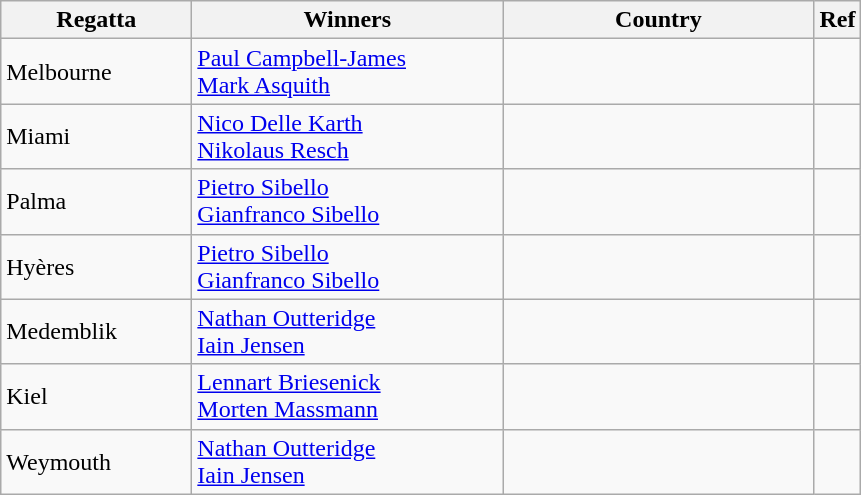<table class="wikitable">
<tr>
<th width=120>Regatta</th>
<th style="width:200px;">Winners</th>
<th style="width:200px;">Country</th>
<th>Ref</th>
</tr>
<tr>
<td>Melbourne</td>
<td><a href='#'>Paul Campbell-James</a><br><a href='#'>Mark Asquith</a></td>
<td></td>
<td></td>
</tr>
<tr>
<td>Miami</td>
<td><a href='#'>Nico Delle Karth</a><br><a href='#'>Nikolaus Resch</a></td>
<td></td>
<td></td>
</tr>
<tr>
<td>Palma</td>
<td><a href='#'>Pietro Sibello</a><br><a href='#'>Gianfranco Sibello</a></td>
<td></td>
<td></td>
</tr>
<tr>
<td>Hyères</td>
<td><a href='#'>Pietro Sibello</a><br><a href='#'>Gianfranco Sibello</a></td>
<td></td>
<td></td>
</tr>
<tr>
<td>Medemblik</td>
<td><a href='#'>Nathan Outteridge</a><br><a href='#'>Iain Jensen</a></td>
<td></td>
<td></td>
</tr>
<tr>
<td>Kiel</td>
<td><a href='#'>Lennart Briesenick</a><br><a href='#'>Morten Massmann</a></td>
<td></td>
<td></td>
</tr>
<tr>
<td>Weymouth</td>
<td><a href='#'>Nathan Outteridge</a><br><a href='#'>Iain Jensen</a></td>
<td></td>
<td></td>
</tr>
</table>
